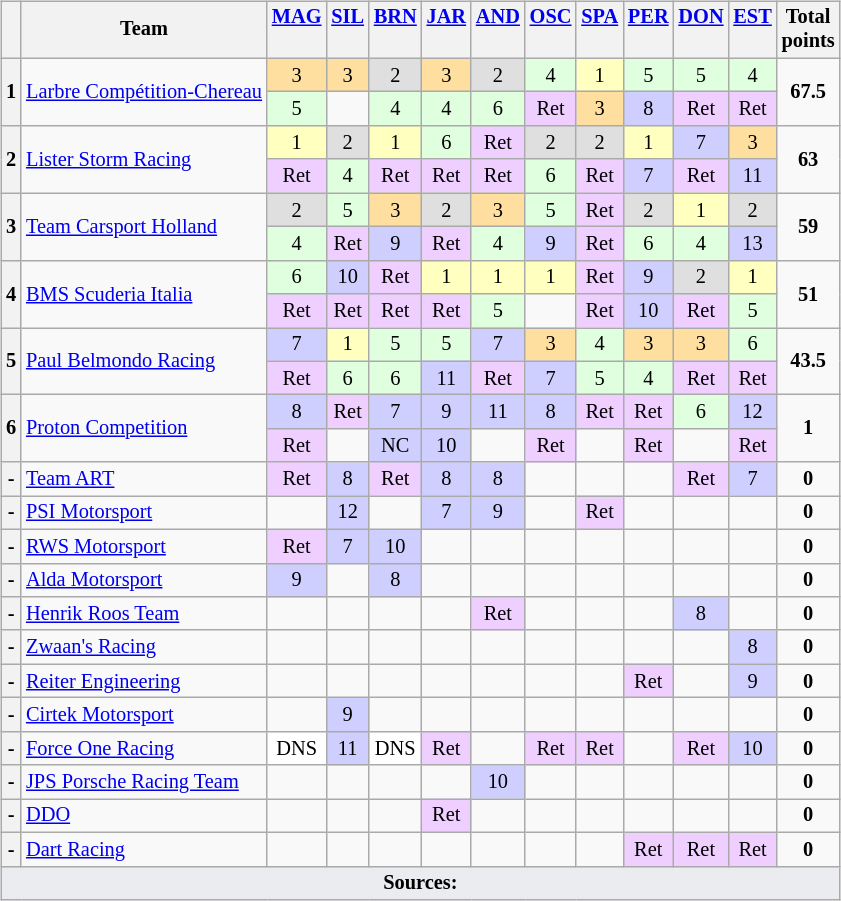<table>
<tr>
<td><br><table class="wikitable" style="font-size: 85%; text-align:center;">
<tr valign="top">
<th valign=middle></th>
<th valign=middle>Team</th>
<th><a href='#'>MAG</a><br></th>
<th><a href='#'>SIL</a><br></th>
<th><a href='#'>BRN</a><br></th>
<th><a href='#'>JAR</a><br></th>
<th><a href='#'>AND</a><br></th>
<th><a href='#'>OSC</a><br></th>
<th><a href='#'>SPA</a><br></th>
<th><a href='#'>PER</a><br></th>
<th><a href='#'>DON</a><br></th>
<th><a href='#'>EST</a><br></th>
<th valign=middle>Total<br>points</th>
</tr>
<tr>
<th rowspan=2>1</th>
<td rowspan=2 align=left> <a href='#'>Larbre Compétition-Chereau</a></td>
<td style="background:#FFDF9F;">3</td>
<td style="background:#FFDF9F;">3</td>
<td style="background:#DFDFDF;">2</td>
<td style="background:#FFDF9F;">3</td>
<td style="background:#DFDFDF;">2</td>
<td style="background:#DFFFDF;">4</td>
<td style="background:#FFFFBF;">1</td>
<td style="background:#DFFFDF;">5</td>
<td style="background:#DFFFDF;">5</td>
<td style="background:#DFFFDF;">4</td>
<td rowspan=2><strong>67.5</strong></td>
</tr>
<tr>
<td style="background:#DFFFDF;">5</td>
<td></td>
<td style="background:#DFFFDF;">4</td>
<td style="background:#DFFFDF;">4</td>
<td style="background:#DFFFDF;">6</td>
<td style="background:#EFCFFF;">Ret</td>
<td style="background:#FFDF9F;">3</td>
<td style="background:#CFCFFF;">8</td>
<td style="background:#EFCFFF;">Ret</td>
<td style="background:#EFCFFF;">Ret</td>
</tr>
<tr>
<th rowspan=2>2</th>
<td rowspan=2 align=left> <a href='#'>Lister Storm Racing</a></td>
<td style="background:#FFFFBF;">1</td>
<td style="background:#DFDFDF;">2</td>
<td style="background:#FFFFBF;">1</td>
<td style="background:#DFFFDF;">6</td>
<td style="background:#EFCFFF;">Ret</td>
<td style="background:#DFDFDF;">2</td>
<td style="background:#DFDFDF;">2</td>
<td style="background:#FFFFBF;">1</td>
<td style="background:#CFCFFF;">7</td>
<td style="background:#FFDF9F;">3</td>
<td rowspan=2><strong>63</strong></td>
</tr>
<tr>
<td style="background:#EFCFFF;">Ret</td>
<td style="background:#DFFFDF;">4</td>
<td style="background:#EFCFFF;">Ret</td>
<td style="background:#EFCFFF;">Ret</td>
<td style="background:#EFCFFF;">Ret</td>
<td style="background:#DFFFDF;">6</td>
<td style="background:#EFCFFF;">Ret</td>
<td style="background:#CFCFFF;">7</td>
<td style="background:#EFCFFF;">Ret</td>
<td style="background:#CFCFFF;">11</td>
</tr>
<tr>
<th rowspan=2>3</th>
<td rowspan=2 align=left> <a href='#'>Team Carsport Holland</a></td>
<td style="background:#DFDFDF;">2</td>
<td style="background:#DFFFDF;">5</td>
<td style="background:#FFDF9F;">3</td>
<td style="background:#DFDFDF;">2</td>
<td style="background:#FFDF9F;">3</td>
<td style="background:#DFFFDF;">5</td>
<td style="background:#EFCFFF;">Ret</td>
<td style="background:#DFDFDF;">2</td>
<td style="background:#FFFFBF;">1</td>
<td style="background:#DFDFDF;">2</td>
<td rowspan=2><strong>59</strong></td>
</tr>
<tr>
<td style="background:#DFFFDF;">4</td>
<td style="background:#EFCFFF;">Ret</td>
<td style="background:#CFCFFF;">9</td>
<td style="background:#EFCFFF;">Ret</td>
<td style="background:#DFFFDF;">4</td>
<td style="background:#CFCFFF;">9</td>
<td style="background:#EFCFFF;">Ret</td>
<td style="background:#DFFFDF;">6</td>
<td style="background:#DFFFDF;">4</td>
<td style="background:#CFCFFF;">13</td>
</tr>
<tr>
<th rowspan=2>4</th>
<td rowspan=2 align=left> <a href='#'>BMS Scuderia Italia</a></td>
<td style="background:#DFFFDF;">6</td>
<td style="background:#CFCFFF;">10</td>
<td style="background:#EFCFFF;">Ret</td>
<td style="background:#FFFFBF;">1</td>
<td style="background:#FFFFBF;">1</td>
<td style="background:#FFFFBF;">1</td>
<td style="background:#EFCFFF;">Ret</td>
<td style="background:#CFCFFF;">9</td>
<td style="background:#DFDFDF;">2</td>
<td style="background:#FFFFBF;">1</td>
<td rowspan=2><strong>51</strong></td>
</tr>
<tr>
<td style="background:#EFCFFF;">Ret</td>
<td style="background:#EFCFFF;">Ret</td>
<td style="background:#EFCFFF;">Ret</td>
<td style="background:#EFCFFF;">Ret</td>
<td style="background:#DFFFDF;">5</td>
<td></td>
<td style="background:#EFCFFF;">Ret</td>
<td style="background:#CFCFFF;">10</td>
<td style="background:#EFCFFF;">Ret</td>
<td style="background:#DFFFDF;">5</td>
</tr>
<tr>
<th rowspan=2>5</th>
<td rowspan=2 align=left> <a href='#'>Paul Belmondo Racing</a></td>
<td style="background:#CFCFFF;">7</td>
<td style="background:#FFFFBF;">1</td>
<td style="background:#DFFFDF;">5</td>
<td style="background:#DFFFDF;">5</td>
<td style="background:#CFCFFF;">7</td>
<td style="background:#FFDF9F;">3</td>
<td style="background:#DFFFDF;">4</td>
<td style="background:#FFDF9F;">3</td>
<td style="background:#FFDF9F;">3</td>
<td style="background:#DFFFDF;">6</td>
<td rowspan=2><strong>43.5</strong></td>
</tr>
<tr>
<td style="background:#EFCFFF;">Ret</td>
<td style="background:#DFFFDF;">6</td>
<td style="background:#DFFFDF;">6</td>
<td style="background:#CFCFFF;">11</td>
<td style="background:#EFCFFF;">Ret</td>
<td style="background:#CFCFFF;">7</td>
<td style="background:#DFFFDF;">5</td>
<td style="background:#DFFFDF;">4</td>
<td style="background:#EFCFFF;">Ret</td>
<td style="background:#EFCFFF;">Ret</td>
</tr>
<tr>
<th rowspan=2>6</th>
<td rowspan=2 align=left> <a href='#'>Proton Competition</a></td>
<td style="background:#CFCFFF;">8</td>
<td style="background:#EFCFFF;">Ret</td>
<td style="background:#CFCFFF;">7</td>
<td style="background:#CFCFFF;">9</td>
<td style="background:#CFCFFF;">11</td>
<td style="background:#CFCFFF;">8</td>
<td style="background:#EFCFFF;">Ret</td>
<td style="background:#EFCFFF;">Ret</td>
<td style="background:#DFFFDF;">6</td>
<td style="background:#CFCFFF;">12</td>
<td rowspan=2><strong>1</strong></td>
</tr>
<tr>
<td style="background:#EFCFFF;">Ret</td>
<td></td>
<td style="background:#CFCFFF;">NC</td>
<td style="background:#CFCFFF;">10</td>
<td></td>
<td style="background:#EFCFFF;">Ret</td>
<td></td>
<td style="background:#EFCFFF;">Ret</td>
<td></td>
<td style="background:#EFCFFF;">Ret</td>
</tr>
<tr>
<th>-</th>
<td align=left> <a href='#'>Team ART</a></td>
<td style="background:#EFCFFF;">Ret</td>
<td style="background:#CFCFFF;">8</td>
<td style="background:#EFCFFF;">Ret</td>
<td style="background:#CFCFFF;">8</td>
<td style="background:#CFCFFF;">8</td>
<td></td>
<td></td>
<td></td>
<td style="background:#EFCFFF;">Ret</td>
<td style="background:#CFCFFF;">7</td>
<td><strong>0</strong></td>
</tr>
<tr>
<th>-</th>
<td align=left> <a href='#'>PSI Motorsport</a></td>
<td></td>
<td style="background:#CFCFFF;">12</td>
<td></td>
<td style="background:#CFCFFF;">7</td>
<td style="background:#CFCFFF;">9</td>
<td></td>
<td style="background:#EFCFFF;">Ret</td>
<td></td>
<td></td>
<td></td>
<td><strong>0</strong></td>
</tr>
<tr>
<th>-</th>
<td align=left> <a href='#'>RWS Motorsport</a></td>
<td style="background:#EFCFFF;">Ret</td>
<td style="background:#CFCFFF;">7</td>
<td style="background:#CFCFFF;">10</td>
<td></td>
<td></td>
<td></td>
<td></td>
<td></td>
<td></td>
<td></td>
<td><strong>0</strong></td>
</tr>
<tr>
<th>-</th>
<td align=left> <a href='#'>Alda Motorsport</a></td>
<td style="background:#CFCFFF;">9</td>
<td></td>
<td style="background:#CFCFFF;">8</td>
<td></td>
<td></td>
<td></td>
<td></td>
<td></td>
<td></td>
<td></td>
<td><strong>0</strong></td>
</tr>
<tr>
<th>-</th>
<td align=left> <a href='#'>Henrik Roos Team</a></td>
<td></td>
<td></td>
<td></td>
<td></td>
<td style="background:#EFCFFF;">Ret</td>
<td></td>
<td></td>
<td></td>
<td style="background:#CFCFFF;">8</td>
<td></td>
<td><strong>0</strong></td>
</tr>
<tr>
<th>-</th>
<td align=left> <a href='#'>Zwaan's Racing</a></td>
<td></td>
<td></td>
<td></td>
<td></td>
<td></td>
<td></td>
<td></td>
<td></td>
<td></td>
<td style="background:#CFCFFF;">8</td>
<td><strong>0</strong></td>
</tr>
<tr>
<th>-</th>
<td align=left> <a href='#'>Reiter Engineering</a></td>
<td></td>
<td></td>
<td></td>
<td></td>
<td></td>
<td></td>
<td></td>
<td style="background:#EFCFFF;">Ret</td>
<td></td>
<td style="background:#CFCFFF;">9</td>
<td><strong>0</strong></td>
</tr>
<tr>
<th>-</th>
<td align=left> <a href='#'>Cirtek Motorsport</a></td>
<td></td>
<td style="background:#CFCFFF;">9</td>
<td></td>
<td></td>
<td></td>
<td></td>
<td></td>
<td></td>
<td></td>
<td></td>
<td><strong>0</strong></td>
</tr>
<tr>
<th>-</th>
<td align=left> <a href='#'>Force One Racing</a></td>
<td style="background:#FFFFFF;">DNS</td>
<td style="background:#CFCFFF;">11</td>
<td style="background:#FFFFFF;">DNS</td>
<td style="background:#EFCFFF;">Ret</td>
<td></td>
<td style="background:#EFCFFF;">Ret</td>
<td style="background:#EFCFFF;">Ret</td>
<td></td>
<td style="background:#EFCFFF;">Ret</td>
<td style="background:#CFCFFF;">10</td>
<td><strong>0</strong></td>
</tr>
<tr>
<th>-</th>
<td align=left> <a href='#'>JPS Porsche Racing Team</a></td>
<td></td>
<td></td>
<td></td>
<td></td>
<td style="background:#CFCFFF;">10</td>
<td></td>
<td></td>
<td></td>
<td></td>
<td></td>
<td><strong>0</strong></td>
</tr>
<tr>
<th>-</th>
<td align=left> <a href='#'>DDO</a></td>
<td></td>
<td></td>
<td></td>
<td style="background:#EFCFFF;">Ret</td>
<td></td>
<td></td>
<td></td>
<td></td>
<td></td>
<td></td>
<td><strong>0</strong></td>
</tr>
<tr>
<th>-</th>
<td align=left> <a href='#'>Dart Racing</a></td>
<td></td>
<td></td>
<td></td>
<td></td>
<td></td>
<td></td>
<td></td>
<td style="background:#EFCFFF;">Ret</td>
<td style="background:#EFCFFF;">Ret</td>
<td style="background:#EFCFFF;">Ret</td>
<td><strong>0</strong></td>
</tr>
<tr class="sortbottom">
<td colspan="14" style="background-color:#EAECF0;text-align:center"><strong>Sources:</strong></td>
</tr>
</table>
</td>
<td valign="top"><br></td>
</tr>
</table>
